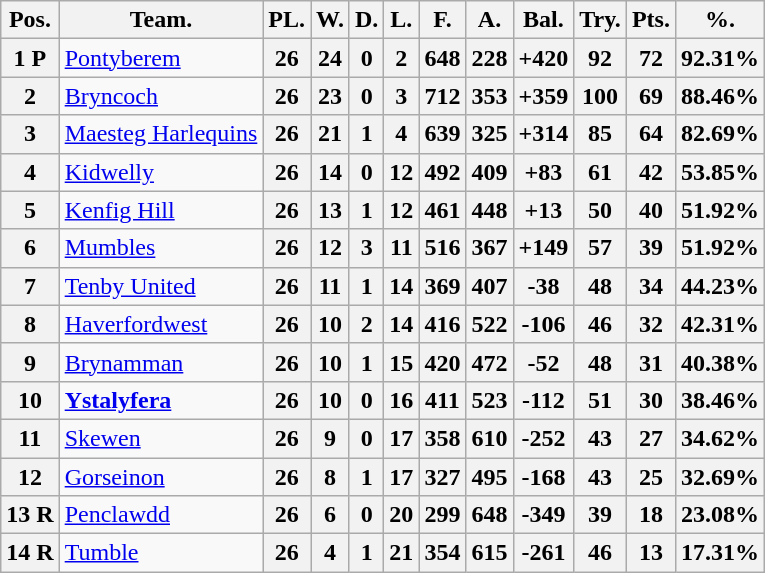<table class="wikitable">
<tr>
<th>Pos.</th>
<th>Team.</th>
<th>PL.</th>
<th>W.</th>
<th>D.</th>
<th>L.</th>
<th>F.</th>
<th>A.</th>
<th>Bal.</th>
<th>Try.</th>
<th>Pts.</th>
<th>%.</th>
</tr>
<tr>
<th>1 P</th>
<td><a href='#'>Pontyberem</a></td>
<th>26</th>
<th>24</th>
<th>0</th>
<th>2</th>
<th>648</th>
<th>228</th>
<th>+420</th>
<th>92</th>
<th>72</th>
<th>92.31%</th>
</tr>
<tr>
<th>2</th>
<td><a href='#'>Bryncoch</a></td>
<th>26</th>
<th>23</th>
<th>0</th>
<th>3</th>
<th>712</th>
<th>353</th>
<th>+359</th>
<th>100</th>
<th>69</th>
<th>88.46%</th>
</tr>
<tr>
<th>3</th>
<td><a href='#'>Maesteg Harlequins</a></td>
<th>26</th>
<th>21</th>
<th>1</th>
<th>4</th>
<th>639</th>
<th>325</th>
<th>+314</th>
<th>85</th>
<th>64</th>
<th>82.69%</th>
</tr>
<tr>
<th>4</th>
<td><a href='#'>Kidwelly</a></td>
<th>26</th>
<th>14</th>
<th>0</th>
<th>12</th>
<th>492</th>
<th>409</th>
<th>+83</th>
<th>61</th>
<th>42</th>
<th>53.85%</th>
</tr>
<tr>
<th>5</th>
<td><a href='#'>Kenfig Hill</a></td>
<th>26</th>
<th>13</th>
<th>1</th>
<th>12</th>
<th>461</th>
<th>448</th>
<th>+13</th>
<th>50</th>
<th>40</th>
<th>51.92%</th>
</tr>
<tr>
<th>6</th>
<td><a href='#'>Mumbles</a></td>
<th>26</th>
<th>12</th>
<th>3</th>
<th>11</th>
<th>516</th>
<th>367</th>
<th>+149</th>
<th>57</th>
<th>39</th>
<th>51.92%</th>
</tr>
<tr>
<th>7</th>
<td><a href='#'>Tenby United</a></td>
<th>26</th>
<th>11</th>
<th>1</th>
<th>14</th>
<th>369</th>
<th>407</th>
<th>-38</th>
<th>48</th>
<th>34</th>
<th>44.23%</th>
</tr>
<tr>
<th>8</th>
<td><a href='#'>Haverfordwest</a></td>
<th>26</th>
<th>10</th>
<th>2</th>
<th>14</th>
<th>416</th>
<th>522</th>
<th>-106</th>
<th>46</th>
<th>32</th>
<th>42.31%</th>
</tr>
<tr>
<th>9</th>
<td><a href='#'>Brynamman</a></td>
<th>26</th>
<th>10</th>
<th>1</th>
<th>15</th>
<th>420</th>
<th>472</th>
<th>-52</th>
<th>48</th>
<th>31</th>
<th>40.38%</th>
</tr>
<tr>
<th>10</th>
<td><strong><a href='#'>Ystalyfera</a></strong></td>
<th>26</th>
<th>10</th>
<th>0</th>
<th>16</th>
<th>411</th>
<th>523</th>
<th>-112</th>
<th>51</th>
<th>30</th>
<th>38.46%</th>
</tr>
<tr>
<th>11</th>
<td><a href='#'>Skewen</a></td>
<th>26</th>
<th>9</th>
<th>0</th>
<th>17</th>
<th>358</th>
<th>610</th>
<th>-252</th>
<th>43</th>
<th>27</th>
<th>34.62%</th>
</tr>
<tr>
<th>12</th>
<td><a href='#'>Gorseinon</a></td>
<th>26</th>
<th>8</th>
<th>1</th>
<th>17</th>
<th>327</th>
<th>495</th>
<th>-168</th>
<th>43</th>
<th>25</th>
<th>32.69%</th>
</tr>
<tr>
<th>13 R</th>
<td><a href='#'>Penclawdd</a></td>
<th>26</th>
<th>6</th>
<th>0</th>
<th>20</th>
<th>299</th>
<th>648</th>
<th>-349</th>
<th>39</th>
<th>18</th>
<th>23.08%</th>
</tr>
<tr>
<th>14 R</th>
<td><a href='#'>Tumble</a></td>
<th>26</th>
<th>4</th>
<th>1</th>
<th>21</th>
<th>354</th>
<th>615</th>
<th>-261</th>
<th>46</th>
<th>13</th>
<th>17.31%</th>
</tr>
</table>
